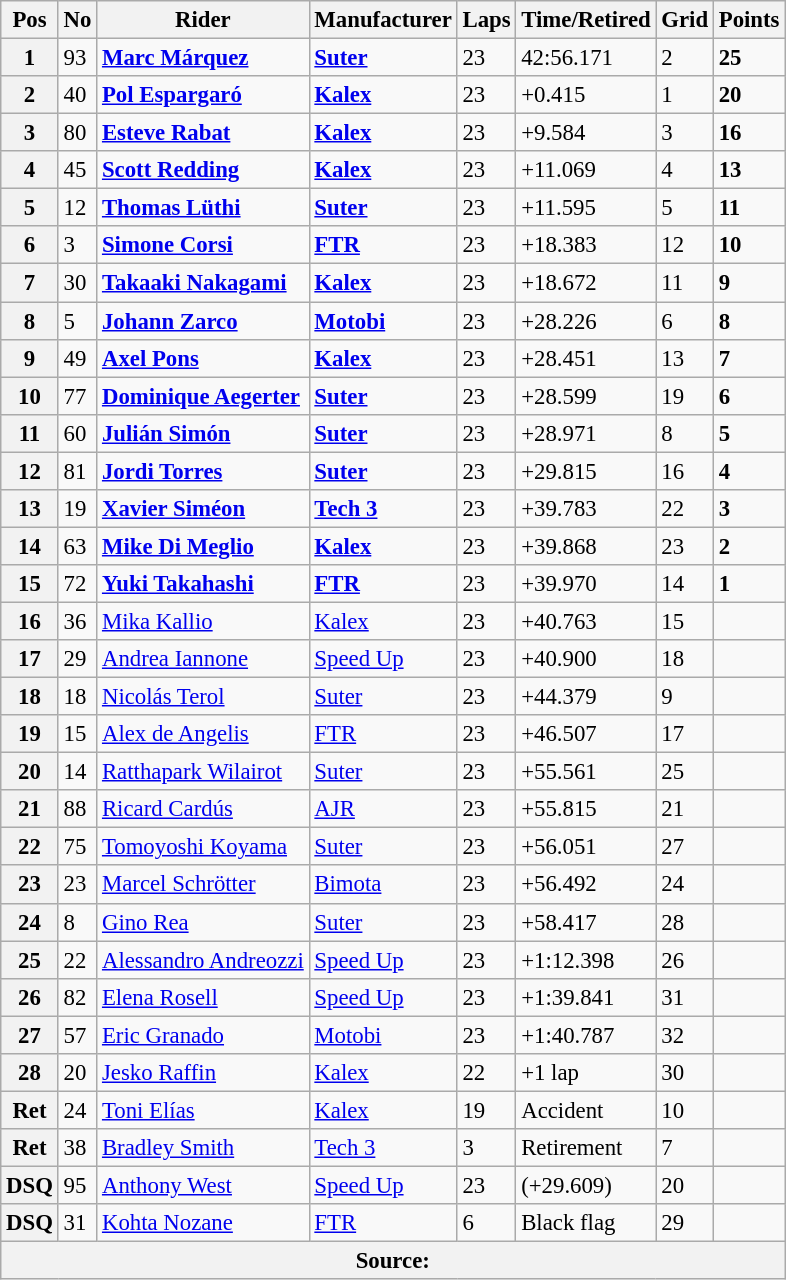<table class="wikitable" style="font-size: 95%;">
<tr>
<th>Pos</th>
<th>No</th>
<th>Rider</th>
<th>Manufacturer</th>
<th>Laps</th>
<th>Time/Retired</th>
<th>Grid</th>
<th>Points</th>
</tr>
<tr>
<th>1</th>
<td>93</td>
<td> <strong><a href='#'>Marc Márquez</a></strong></td>
<td><strong><a href='#'>Suter</a></strong></td>
<td>23</td>
<td>42:56.171</td>
<td>2</td>
<td><strong>25</strong></td>
</tr>
<tr>
<th>2</th>
<td>40</td>
<td> <strong><a href='#'>Pol Espargaró</a></strong></td>
<td><strong><a href='#'>Kalex</a></strong></td>
<td>23</td>
<td>+0.415</td>
<td>1</td>
<td><strong>20</strong></td>
</tr>
<tr>
<th>3</th>
<td>80</td>
<td> <strong><a href='#'>Esteve Rabat</a></strong></td>
<td><strong><a href='#'>Kalex</a></strong></td>
<td>23</td>
<td>+9.584</td>
<td>3</td>
<td><strong>16</strong></td>
</tr>
<tr>
<th>4</th>
<td>45</td>
<td> <strong><a href='#'>Scott Redding</a></strong></td>
<td><strong><a href='#'>Kalex</a></strong></td>
<td>23</td>
<td>+11.069</td>
<td>4</td>
<td><strong>13</strong></td>
</tr>
<tr>
<th>5</th>
<td>12</td>
<td> <strong><a href='#'>Thomas Lüthi</a></strong></td>
<td><strong><a href='#'>Suter</a></strong></td>
<td>23</td>
<td>+11.595</td>
<td>5</td>
<td><strong>11</strong></td>
</tr>
<tr>
<th>6</th>
<td>3</td>
<td> <strong><a href='#'>Simone Corsi</a></strong></td>
<td><strong><a href='#'>FTR</a></strong></td>
<td>23</td>
<td>+18.383</td>
<td>12</td>
<td><strong>10</strong></td>
</tr>
<tr>
<th>7</th>
<td>30</td>
<td> <strong><a href='#'>Takaaki Nakagami</a></strong></td>
<td><strong><a href='#'>Kalex</a></strong></td>
<td>23</td>
<td>+18.672</td>
<td>11</td>
<td><strong>9</strong></td>
</tr>
<tr>
<th>8</th>
<td>5</td>
<td> <strong><a href='#'>Johann Zarco</a></strong></td>
<td><strong><a href='#'>Motobi</a></strong></td>
<td>23</td>
<td>+28.226</td>
<td>6</td>
<td><strong>8</strong></td>
</tr>
<tr>
<th>9</th>
<td>49</td>
<td> <strong><a href='#'>Axel Pons</a></strong></td>
<td><strong><a href='#'>Kalex</a></strong></td>
<td>23</td>
<td>+28.451</td>
<td>13</td>
<td><strong>7</strong></td>
</tr>
<tr>
<th>10</th>
<td>77</td>
<td> <strong><a href='#'>Dominique Aegerter</a></strong></td>
<td><strong><a href='#'>Suter</a></strong></td>
<td>23</td>
<td>+28.599</td>
<td>19</td>
<td><strong>6</strong></td>
</tr>
<tr>
<th>11</th>
<td>60</td>
<td> <strong><a href='#'>Julián Simón</a></strong></td>
<td><strong><a href='#'>Suter</a></strong></td>
<td>23</td>
<td>+28.971</td>
<td>8</td>
<td><strong>5</strong></td>
</tr>
<tr>
<th>12</th>
<td>81</td>
<td> <strong><a href='#'>Jordi Torres</a></strong></td>
<td><strong><a href='#'>Suter</a></strong></td>
<td>23</td>
<td>+29.815</td>
<td>16</td>
<td><strong>4</strong></td>
</tr>
<tr>
<th>13</th>
<td>19</td>
<td> <strong><a href='#'>Xavier Siméon</a></strong></td>
<td><strong><a href='#'>Tech 3</a></strong></td>
<td>23</td>
<td>+39.783</td>
<td>22</td>
<td><strong>3</strong></td>
</tr>
<tr>
<th>14</th>
<td>63</td>
<td> <strong><a href='#'>Mike Di Meglio</a></strong></td>
<td><strong><a href='#'>Kalex</a></strong></td>
<td>23</td>
<td>+39.868</td>
<td>23</td>
<td><strong>2</strong></td>
</tr>
<tr>
<th>15</th>
<td>72</td>
<td> <strong><a href='#'>Yuki Takahashi</a></strong></td>
<td><strong><a href='#'>FTR</a></strong></td>
<td>23</td>
<td>+39.970</td>
<td>14</td>
<td><strong>1</strong></td>
</tr>
<tr>
<th>16</th>
<td>36</td>
<td> <a href='#'>Mika Kallio</a></td>
<td><a href='#'>Kalex</a></td>
<td>23</td>
<td>+40.763</td>
<td>15</td>
<td></td>
</tr>
<tr>
<th>17</th>
<td>29</td>
<td> <a href='#'>Andrea Iannone</a></td>
<td><a href='#'>Speed Up</a></td>
<td>23</td>
<td>+40.900</td>
<td>18</td>
<td></td>
</tr>
<tr>
<th>18</th>
<td>18</td>
<td> <a href='#'>Nicolás Terol</a></td>
<td><a href='#'>Suter</a></td>
<td>23</td>
<td>+44.379</td>
<td>9</td>
<td></td>
</tr>
<tr>
<th>19</th>
<td>15</td>
<td> <a href='#'>Alex de Angelis</a></td>
<td><a href='#'>FTR</a></td>
<td>23</td>
<td>+46.507</td>
<td>17</td>
<td></td>
</tr>
<tr>
<th>20</th>
<td>14</td>
<td> <a href='#'>Ratthapark Wilairot</a></td>
<td><a href='#'>Suter</a></td>
<td>23</td>
<td>+55.561</td>
<td>25</td>
<td></td>
</tr>
<tr>
<th>21</th>
<td>88</td>
<td> <a href='#'>Ricard Cardús</a></td>
<td><a href='#'>AJR</a></td>
<td>23</td>
<td>+55.815</td>
<td>21</td>
<td></td>
</tr>
<tr>
<th>22</th>
<td>75</td>
<td> <a href='#'>Tomoyoshi Koyama</a></td>
<td><a href='#'>Suter</a></td>
<td>23</td>
<td>+56.051</td>
<td>27</td>
<td></td>
</tr>
<tr>
<th>23</th>
<td>23</td>
<td> <a href='#'>Marcel Schrötter</a></td>
<td><a href='#'>Bimota</a></td>
<td>23</td>
<td>+56.492</td>
<td>24</td>
<td></td>
</tr>
<tr>
<th>24</th>
<td>8</td>
<td> <a href='#'>Gino Rea</a></td>
<td><a href='#'>Suter</a></td>
<td>23</td>
<td>+58.417</td>
<td>28</td>
<td></td>
</tr>
<tr>
<th>25</th>
<td>22</td>
<td> <a href='#'>Alessandro Andreozzi</a></td>
<td><a href='#'>Speed Up</a></td>
<td>23</td>
<td>+1:12.398</td>
<td>26</td>
<td></td>
</tr>
<tr>
<th>26</th>
<td>82</td>
<td> <a href='#'>Elena Rosell</a></td>
<td><a href='#'>Speed Up</a></td>
<td>23</td>
<td>+1:39.841</td>
<td>31</td>
<td></td>
</tr>
<tr>
<th>27</th>
<td>57</td>
<td> <a href='#'>Eric Granado</a></td>
<td><a href='#'>Motobi</a></td>
<td>23</td>
<td>+1:40.787</td>
<td>32</td>
<td></td>
</tr>
<tr>
<th>28</th>
<td>20</td>
<td> <a href='#'>Jesko Raffin</a></td>
<td><a href='#'>Kalex</a></td>
<td>22</td>
<td>+1 lap</td>
<td>30</td>
<td></td>
</tr>
<tr>
<th>Ret</th>
<td>24</td>
<td> <a href='#'>Toni Elías</a></td>
<td><a href='#'>Kalex</a></td>
<td>19</td>
<td>Accident</td>
<td>10</td>
<td></td>
</tr>
<tr>
<th>Ret</th>
<td>38</td>
<td> <a href='#'>Bradley Smith</a></td>
<td><a href='#'>Tech 3</a></td>
<td>3</td>
<td>Retirement</td>
<td>7</td>
<td></td>
</tr>
<tr>
<th>DSQ</th>
<td>95</td>
<td> <a href='#'>Anthony West</a></td>
<td><a href='#'>Speed Up</a></td>
<td>23</td>
<td>(+29.609)</td>
<td>20</td>
<td></td>
</tr>
<tr>
<th>DSQ</th>
<td>31</td>
<td> <a href='#'>Kohta Nozane</a></td>
<td><a href='#'>FTR</a></td>
<td>6</td>
<td>Black flag</td>
<td>29</td>
<td></td>
</tr>
<tr>
<th colspan=8>Source:</th>
</tr>
</table>
